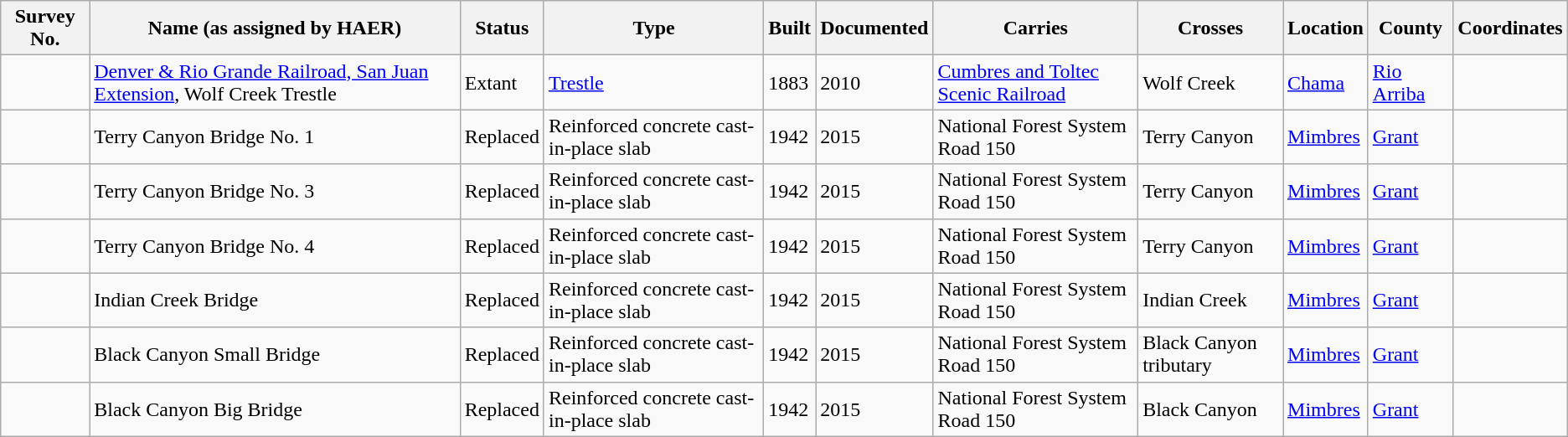<table class="wikitable sortable">
<tr>
<th>Survey No.</th>
<th>Name (as assigned by HAER)</th>
<th>Status</th>
<th>Type</th>
<th>Built</th>
<th>Documented</th>
<th>Carries</th>
<th>Crosses</th>
<th>Location</th>
<th>County</th>
<th>Coordinates</th>
</tr>
<tr>
<td></td>
<td><a href='#'>Denver & Rio Grande Railroad, San Juan Extension</a>, Wolf Creek Trestle</td>
<td>Extant</td>
<td><a href='#'>Trestle</a></td>
<td>1883</td>
<td>2010</td>
<td><a href='#'>Cumbres and Toltec Scenic Railroad</a></td>
<td>Wolf Creek</td>
<td><a href='#'>Chama</a></td>
<td><a href='#'>Rio Arriba</a></td>
<td></td>
</tr>
<tr>
<td></td>
<td>Terry Canyon Bridge No. 1</td>
<td>Replaced</td>
<td>Reinforced concrete cast-in-place slab</td>
<td>1942</td>
<td>2015</td>
<td>National Forest System Road 150</td>
<td>Terry Canyon</td>
<td><a href='#'>Mimbres</a></td>
<td><a href='#'>Grant</a></td>
<td></td>
</tr>
<tr>
<td></td>
<td>Terry Canyon Bridge No. 3</td>
<td>Replaced</td>
<td>Reinforced concrete cast-in-place slab</td>
<td>1942</td>
<td>2015</td>
<td>National Forest System Road 150</td>
<td>Terry Canyon</td>
<td><a href='#'>Mimbres</a></td>
<td><a href='#'>Grant</a></td>
<td></td>
</tr>
<tr>
<td></td>
<td>Terry Canyon Bridge No. 4</td>
<td>Replaced</td>
<td>Reinforced concrete cast-in-place slab</td>
<td>1942</td>
<td>2015</td>
<td>National Forest System Road 150</td>
<td>Terry Canyon</td>
<td><a href='#'>Mimbres</a></td>
<td><a href='#'>Grant</a></td>
<td></td>
</tr>
<tr>
<td></td>
<td>Indian Creek Bridge</td>
<td>Replaced</td>
<td>Reinforced concrete cast-in-place slab</td>
<td>1942</td>
<td>2015</td>
<td>National Forest System Road 150</td>
<td>Indian Creek</td>
<td><a href='#'>Mimbres</a></td>
<td><a href='#'>Grant</a></td>
<td></td>
</tr>
<tr>
<td></td>
<td>Black Canyon Small Bridge</td>
<td>Replaced</td>
<td>Reinforced concrete cast-in-place slab</td>
<td>1942</td>
<td>2015</td>
<td>National Forest System Road 150</td>
<td>Black Canyon tributary</td>
<td><a href='#'>Mimbres</a></td>
<td><a href='#'>Grant</a></td>
<td></td>
</tr>
<tr>
<td></td>
<td>Black Canyon Big Bridge</td>
<td>Replaced</td>
<td>Reinforced concrete cast-in-place slab</td>
<td>1942</td>
<td>2015</td>
<td>National Forest System Road 150</td>
<td>Black Canyon</td>
<td><a href='#'>Mimbres</a></td>
<td><a href='#'>Grant</a></td>
<td></td>
</tr>
</table>
